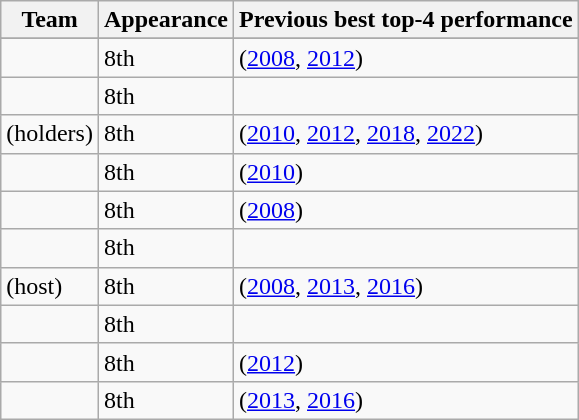<table class="wikitable sortable" style="text-align: left;">
<tr>
<th>Team</th>
<th data-sort-type="number">Appearance</th>
<th>Previous best top-4 performance</th>
</tr>
<tr>
</tr>
<tr>
<td></td>
<td>8th</td>
<td> (<a href='#'>2008</a>, <a href='#'>2012</a>)</td>
</tr>
<tr>
<td></td>
<td>8th</td>
<td></td>
</tr>
<tr>
<td> (holders)</td>
<td>8th</td>
<td> (<a href='#'>2010</a>, <a href='#'>2012</a>, <a href='#'>2018</a>, <a href='#'>2022</a>)</td>
</tr>
<tr>
<td></td>
<td>8th</td>
<td> (<a href='#'>2010</a>)</td>
</tr>
<tr>
<td></td>
<td>8th</td>
<td> (<a href='#'>2008</a>)</td>
</tr>
<tr>
<td></td>
<td>8th</td>
<td></td>
</tr>
<tr>
<td> (host)</td>
<td>8th</td>
<td> (<a href='#'>2008</a>, <a href='#'>2013</a>, <a href='#'>2016</a>)</td>
</tr>
<tr>
<td></td>
<td>8th</td>
<td></td>
</tr>
<tr>
<td></td>
<td>8th</td>
<td> (<a href='#'>2012</a>)</td>
</tr>
<tr>
<td></td>
<td>8th</td>
<td> (<a href='#'>2013</a>, <a href='#'>2016</a>)</td>
</tr>
</table>
